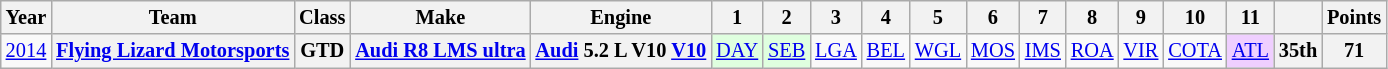<table class="wikitable" style="text-align:center; font-size:85%">
<tr>
<th>Year</th>
<th>Team</th>
<th>Class</th>
<th>Make</th>
<th>Engine</th>
<th>1</th>
<th>2</th>
<th>3</th>
<th>4</th>
<th>5</th>
<th>6</th>
<th>7</th>
<th>8</th>
<th>9</th>
<th>10</th>
<th>11</th>
<th></th>
<th>Points</th>
</tr>
<tr>
<td><a href='#'>2014</a></td>
<th nowrap><a href='#'>Flying Lizard Motorsports</a></th>
<th>GTD</th>
<th nowrap><a href='#'>Audi R8 LMS ultra</a></th>
<th nowrap><a href='#'>Audi</a> 5.2 L V10 <a href='#'>V10</a></th>
<td style="background:#dfffdf;"><a href='#'>DAY</a><br></td>
<td style="background:#dfffdf;"><a href='#'>SEB</a><br></td>
<td><a href='#'>LGA</a></td>
<td><a href='#'>BEL</a></td>
<td><a href='#'>WGL</a></td>
<td><a href='#'>MOS</a></td>
<td><a href='#'>IMS</a></td>
<td><a href='#'>ROA</a></td>
<td><a href='#'>VIR</a></td>
<td><a href='#'>COTA</a></td>
<td style="background:#efcfff;"><a href='#'>ATL</a><br></td>
<th>35th</th>
<th>71</th>
</tr>
</table>
